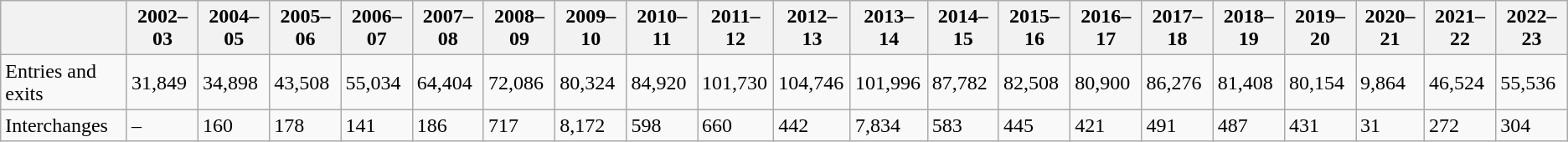<table class="wikitable">
<tr>
<th></th>
<th>2002–03</th>
<th>2004–05</th>
<th>2005–06</th>
<th>2006–07</th>
<th>2007–08</th>
<th>2008–09</th>
<th>2009–10</th>
<th>2010–11</th>
<th>2011–12</th>
<th>2012–13</th>
<th>2013–14</th>
<th>2014–15</th>
<th>2015–16</th>
<th>2016–17</th>
<th>2017–18</th>
<th>2018–19</th>
<th>2019–20</th>
<th>2020–21</th>
<th>2021–22</th>
<th>2022–23</th>
</tr>
<tr>
<td>Entries and exits</td>
<td>31,849</td>
<td>34,898</td>
<td>43,508</td>
<td>55,034</td>
<td>64,404</td>
<td>72,086</td>
<td>80,324</td>
<td>84,920</td>
<td>101,730</td>
<td>104,746</td>
<td>101,996</td>
<td>87,782</td>
<td>82,508</td>
<td>80,900</td>
<td>86,276</td>
<td>81,408</td>
<td>80,154</td>
<td>9,864</td>
<td>46,524</td>
<td>55,536</td>
</tr>
<tr>
<td>Interchanges</td>
<td>–</td>
<td>160</td>
<td>178</td>
<td>141</td>
<td>186</td>
<td>717</td>
<td>8,172</td>
<td>598</td>
<td>660</td>
<td>442</td>
<td>7,834</td>
<td>583</td>
<td>445</td>
<td>421</td>
<td>491</td>
<td>487</td>
<td>431</td>
<td>31</td>
<td>272</td>
<td>304</td>
</tr>
</table>
